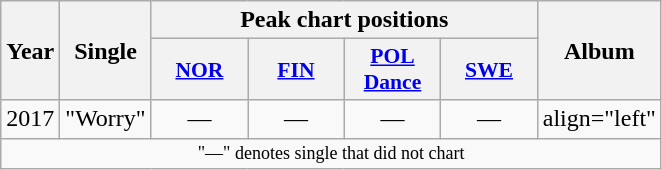<table class="wikitable plainrowheaders" style="text-align:center;">
<tr>
<th scope="col" rowspan="2">Year</th>
<th scope="col" rowspan="2">Single</th>
<th scope="col" colspan="4">Peak chart positions</th>
<th scope="col" rowspan="2">Album</th>
</tr>
<tr>
<th scope="col" style="width:4em;font-size:90%;"><a href='#'>NOR</a><br></th>
<th scope="col" style="width:4em;font-size:90%;"><a href='#'>FIN</a><br></th>
<th scope="col" style="width:4em;font-size:90%;"><a href='#'>POL Dance</a><br></th>
<th scope="col" style="width:4em;font-size:90%;"><a href='#'>SWE</a><br></th>
</tr>
<tr>
<td>2017</td>
<td align="left">"Worry" <br></td>
<td>—</td>
<td>—</td>
<td>—</td>
<td>—</td>
<td>align="left" </td>
</tr>
<tr>
<td colspan="8" style="font-size:9pt">"—" denotes single that did not chart</td>
</tr>
</table>
